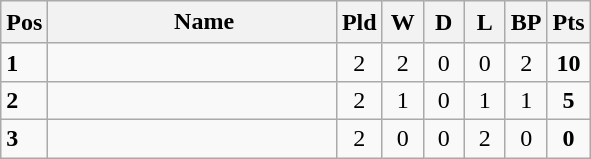<table class="wikitable">
<tr border=1 cellpadding=5 cellspacing=0>
<th bgcolor="#efefef" width="20">Pos</th>
<th bgcolor="#efefef" width="185">　Name</th>
<th bgcolor="#efefef" width="20">Pld</th>
<th bgcolor="#efefef" width="20">W</th>
<th bgcolor="#efefef" width="20">D</th>
<th bgcolor="#efefef" width="20">L</th>
<th bgcolor="#efefef" width="20">BP</th>
<th bgcolor="#efefef" width="20">Pts</th>
</tr>
<tr align=center>
<td align=left><strong>1</strong></td>
<td align=left><strong></strong></td>
<td>2</td>
<td>2</td>
<td>0</td>
<td>0</td>
<td>2</td>
<td><strong>10</strong></td>
</tr>
<tr align=center>
<td align=left><strong>2</strong></td>
<td align=left><strong></strong></td>
<td>2</td>
<td>1</td>
<td>0</td>
<td>1</td>
<td>1</td>
<td><strong>5</strong></td>
</tr>
<tr align=center>
<td align=left><strong>3</strong></td>
<td align=left><strong></strong></td>
<td>2</td>
<td>0</td>
<td>0</td>
<td>2</td>
<td>0</td>
<td><strong>0</strong></td>
</tr>
</table>
